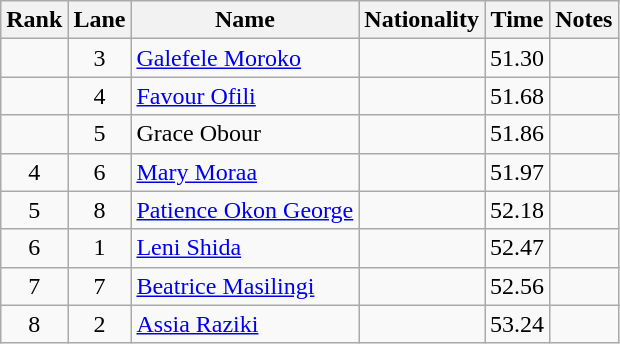<table class="wikitable sortable" style="text-align:center">
<tr>
<th>Rank</th>
<th>Lane</th>
<th>Name</th>
<th>Nationality</th>
<th>Time</th>
<th>Notes</th>
</tr>
<tr>
<td></td>
<td>3</td>
<td align=left><a href='#'>Galefele Moroko</a></td>
<td align=left></td>
<td>51.30</td>
<td></td>
</tr>
<tr>
<td></td>
<td>4</td>
<td align=left><a href='#'>Favour Ofili</a></td>
<td align=left></td>
<td>51.68</td>
<td></td>
</tr>
<tr>
<td></td>
<td>5</td>
<td align=left>Grace Obour</td>
<td align=left></td>
<td>51.86</td>
<td></td>
</tr>
<tr>
<td>4</td>
<td>6</td>
<td align=left><a href='#'>Mary Moraa</a></td>
<td align=left></td>
<td>51.97</td>
<td></td>
</tr>
<tr>
<td>5</td>
<td>8</td>
<td align=left><a href='#'>Patience Okon George</a></td>
<td align=left></td>
<td>52.18</td>
<td></td>
</tr>
<tr>
<td>6</td>
<td>1</td>
<td align=left><a href='#'>Leni Shida</a></td>
<td align=left></td>
<td>52.47</td>
<td></td>
</tr>
<tr>
<td>7</td>
<td>7</td>
<td align=left><a href='#'>Beatrice Masilingi</a></td>
<td align=left></td>
<td>52.56</td>
<td></td>
</tr>
<tr>
<td>8</td>
<td>2</td>
<td align=left><a href='#'>Assia Raziki</a></td>
<td align=left></td>
<td>53.24</td>
<td></td>
</tr>
</table>
